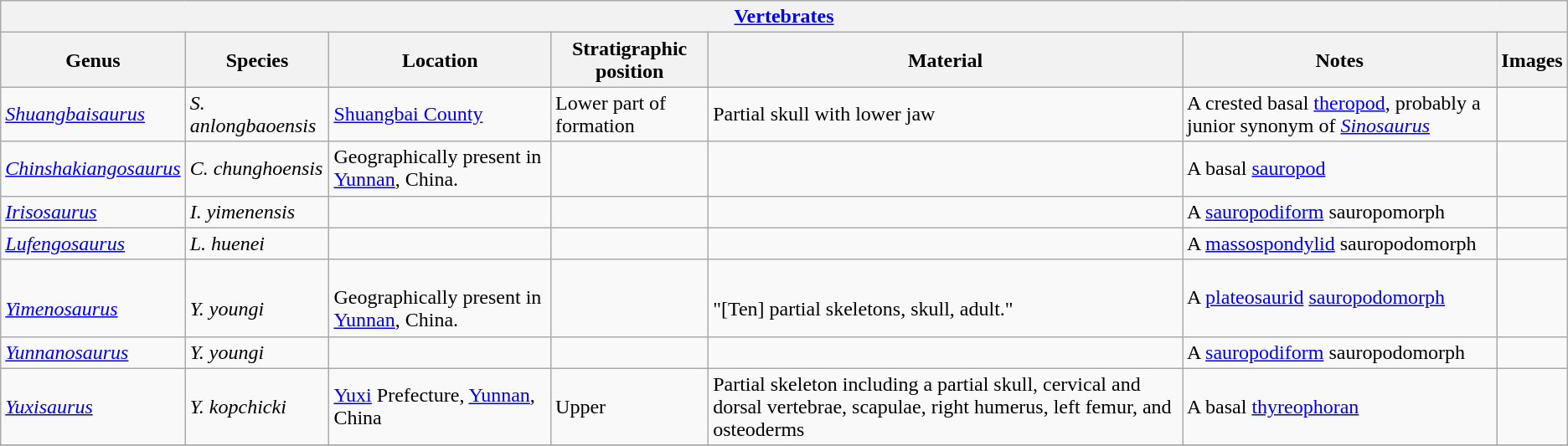<table class="wikitable" align="center">
<tr>
<th colspan="7" align="center"><strong><a href='#'>Vertebrates</a></strong></th>
</tr>
<tr>
<th>Genus</th>
<th>Species</th>
<th>Location</th>
<th>Stratigraphic position</th>
<th>Material</th>
<th>Notes</th>
<th>Images</th>
</tr>
<tr>
<td><em><a href='#'>Shuangbaisaurus</a></em></td>
<td><em>S. anlongbaoensis</em></td>
<td><a href='#'>Shuangbai County</a></td>
<td>Lower part of formation</td>
<td>Partial skull with lower jaw</td>
<td>A crested basal <a href='#'>theropod</a>, probably a junior synonym of <em><a href='#'>Sinosaurus</a></em></td>
<td></td>
</tr>
<tr>
<td><em><a href='#'>Chinshakiangosaurus</a></em></td>
<td><em>C. chunghoensis</em></td>
<td>Geographically present in <a href='#'>Yunnan</a>, China.</td>
<td></td>
<td></td>
<td>A basal <a href='#'>sauropod</a></td>
<td></td>
</tr>
<tr>
<td><em><a href='#'>Irisosaurus</a></em></td>
<td><em>I. yimenensis</em></td>
<td></td>
<td></td>
<td></td>
<td>A <a href='#'>sauropodiform</a> sauropomorph</td>
<td></td>
</tr>
<tr>
<td><em><a href='#'>Lufengosaurus</a></em></td>
<td><em>L. huenei</em></td>
<td></td>
<td></td>
<td></td>
<td>A <a href='#'>massospondylid</a> sauropodomorph</td>
<td></td>
</tr>
<tr>
<td><br><em><a href='#'>Yimenosaurus</a></em></td>
<td><br><em>Y. youngi</em></td>
<td><br>Geographically present in <a href='#'>Yunnan</a>, China.</td>
<td></td>
<td><br>"[Ten] partial skeletons, skull, adult."</td>
<td>A <a href='#'>plateosaurid</a> <a href='#'>sauropodomorph</a></td>
<td></td>
</tr>
<tr>
<td><em><a href='#'>Yunnanosaurus</a></em></td>
<td><em>Y. youngi</em></td>
<td></td>
<td></td>
<td></td>
<td>A <a href='#'>sauropodiform</a> sauropodomorph</td>
<td></td>
</tr>
<tr>
<td><em><a href='#'>Yuxisaurus</a></em></td>
<td><em>Y. kopchicki</em></td>
<td><a href='#'>Yuxi</a> Prefecture, <a href='#'>Yunnan</a>, China</td>
<td>Upper</td>
<td>Partial skeleton including a partial skull, cervical and dorsal vertebrae, scapulae, right humerus, left femur, and osteoderms</td>
<td>A basal <a href='#'>thyreophoran</a></td>
<td></td>
</tr>
<tr>
</tr>
</table>
